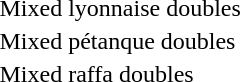<table>
<tr>
<td rowspan=2>Mixed lyonnaise doubles</td>
<td rowspan=2></td>
<td rowspan=2></td>
<td></td>
</tr>
<tr>
<td></td>
</tr>
<tr>
<td rowspan=2>Mixed pétanque doubles</td>
<td rowspan=2></td>
<td rowspan=2></td>
<td></td>
</tr>
<tr>
<td></td>
</tr>
<tr>
<td rowspan=2>Mixed raffa doubles</td>
<td rowspan=2></td>
<td rowspan=2></td>
<td></td>
</tr>
<tr>
<td></td>
</tr>
</table>
